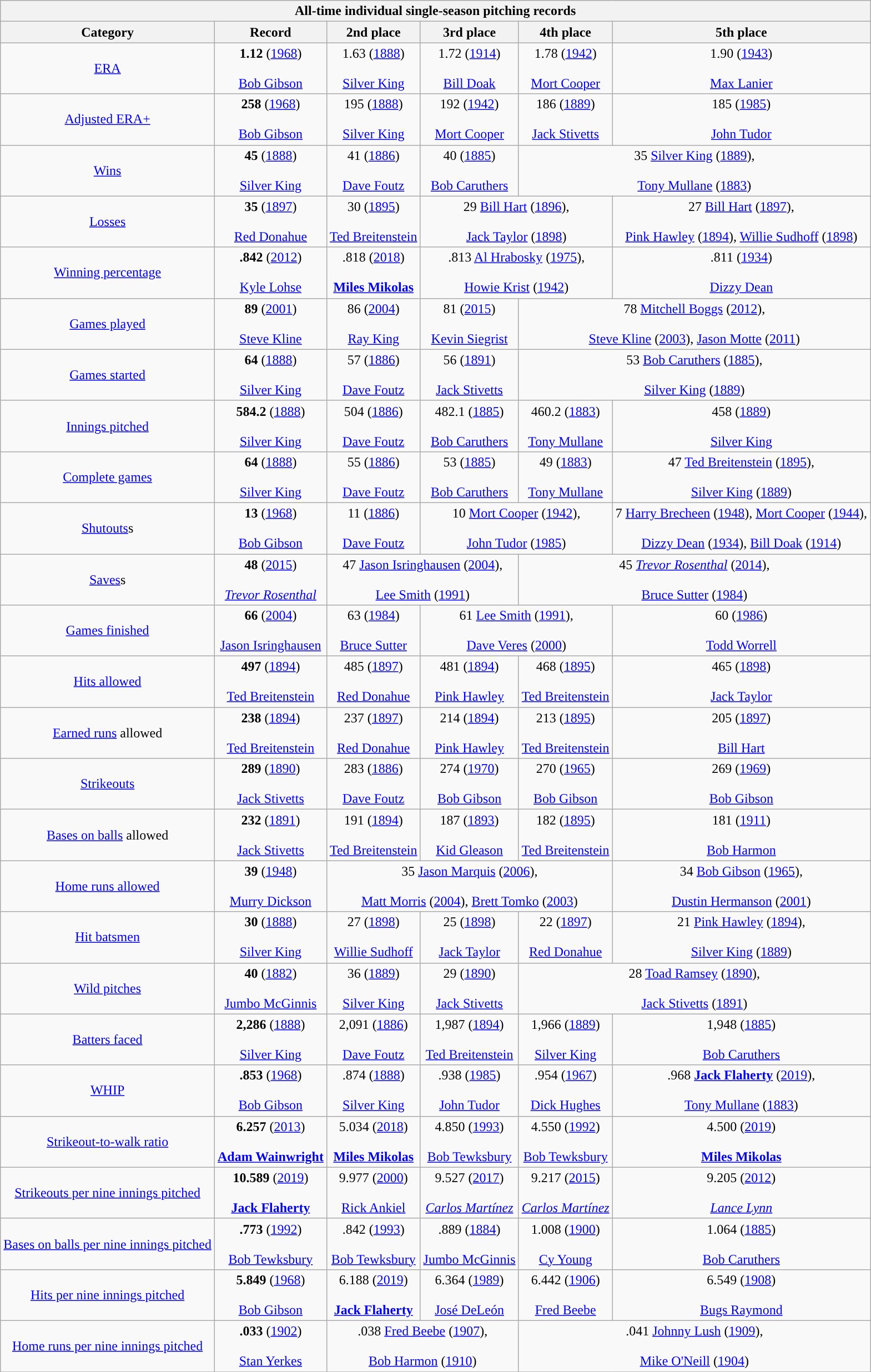<table class="wikitable unsortable" style="text-align:center">
<tr>
<th colspan=6><strong>All-time individual single-season pitching records</strong></th>
</tr>
<tr>
<th scope="col">Category</th>
<th scope="col">Record</th>
<th scope="col">2nd place</th>
<th scope="col">3rd place</th>
<th scope="col">4th place</th>
<th scope="col">5th place</th>
</tr>
<tr>
<td><a href='#'>ERA</a></td>
<td><strong>1.12</strong> (<a href='#'>1968</a>)<br><br><a href='#'>Bob Gibson</a></td>
<td>1.63 (<a href='#'>1888</a>)<br><br><a href='#'>Silver King</a></td>
<td>1.72 (<a href='#'>1914</a>)<br><br><a href='#'>Bill Doak</a></td>
<td>1.78 (<a href='#'>1942</a>)<br><br><a href='#'>Mort Cooper</a></td>
<td>1.90 (<a href='#'>1943</a>)<br><br><a href='#'>Max Lanier</a></td>
</tr>
<tr>
<td><a href='#'>Adjusted ERA+</a></td>
<td><strong>258</strong> (<a href='#'>1968</a>)<br><br><a href='#'>Bob Gibson</a></td>
<td>195 (<a href='#'>1888</a>)<br><br><a href='#'>Silver King</a></td>
<td>192 (<a href='#'>1942</a>)<br><br><a href='#'>Mort Cooper</a></td>
<td>186 (<a href='#'>1889</a>)<br><br><a href='#'>Jack Stivetts</a></td>
<td>185 (<a href='#'>1985</a>)<br><br><a href='#'>John Tudor</a></td>
</tr>
<tr>
<td><a href='#'>Wins</a></td>
<td><strong>45</strong> (<a href='#'>1888</a>)<br><br><a href='#'>Silver King</a></td>
<td>41 (<a href='#'>1886</a>)<br><br><a href='#'>Dave Foutz</a></td>
<td>40 (<a href='#'>1885</a>)<br><br><a href='#'>Bob Caruthers</a></td>
<td colspan="2" style="text-align: center;">35 <a href='#'>Silver King</a> (<a href='#'>1889</a>),<br><br><a href='#'>Tony Mullane</a> (<a href='#'>1883</a>)</td>
</tr>
<tr>
<td><a href='#'>Losses</a></td>
<td><strong>35</strong> (<a href='#'>1897</a>)<br><br><a href='#'>Red Donahue</a></td>
<td>30 (<a href='#'>1895</a>)<br><br><a href='#'>Ted Breitenstein</a></td>
<td colspan="2" style="text-align: center;">29 <a href='#'>Bill Hart</a> (<a href='#'>1896</a>),<br><br><a href='#'>Jack Taylor</a> (<a href='#'>1898</a>)</td>
<td>27 <a href='#'>Bill Hart</a> (<a href='#'>1897</a>),<br><br><a href='#'>Pink Hawley</a> (<a href='#'>1894</a>), <a href='#'>Willie Sudhoff</a> (<a href='#'>1898</a>)</td>
</tr>
<tr>
<td><a href='#'>Winning percentage</a></td>
<td><strong>.842</strong> (<a href='#'>2012</a>)<br><br><a href='#'>Kyle Lohse</a></td>
<td>.818 (<a href='#'>2018</a>)<br><br><strong><a href='#'>Miles Mikolas</a></strong></td>
<td colspan="2" style="text-align: center;">.813 <a href='#'>Al Hrabosky</a> (<a href='#'>1975</a>),<br><br><a href='#'>Howie Krist</a> (<a href='#'>1942</a>)</td>
<td>.811 (<a href='#'>1934</a>)<br><br><a href='#'>Dizzy Dean</a></td>
</tr>
<tr>
<td><a href='#'>Games played</a></td>
<td><strong>89</strong> (<a href='#'>2001</a>)<br><br><a href='#'>Steve Kline</a></td>
<td>86 (<a href='#'>2004</a>)<br><br><a href='#'>Ray King</a></td>
<td>81 (<a href='#'>2015</a>)<br><br><a href='#'>Kevin Siegrist</a></td>
<td colspan="2" style="text-align: center;">78 <a href='#'>Mitchell Boggs</a> (<a href='#'>2012</a>),<br><br><a href='#'>Steve Kline</a> (<a href='#'>2003</a>),
<a href='#'>Jason Motte</a> (<a href='#'>2011</a>)</td>
</tr>
<tr>
<td><a href='#'>Games started</a></td>
<td><strong>64</strong> (<a href='#'>1888</a>)<br><br><a href='#'>Silver King</a></td>
<td>57 (<a href='#'>1886</a>)<br><br><a href='#'>Dave Foutz</a></td>
<td>56 (<a href='#'>1891</a>)<br><br><a href='#'>Jack Stivetts</a></td>
<td colspan="2" style="text-align: center;">53 <a href='#'>Bob Caruthers</a> (<a href='#'>1885</a>),<br><br><a href='#'>Silver King</a> (<a href='#'>1889</a>)</td>
</tr>
<tr>
<td><a href='#'>Innings pitched</a></td>
<td><strong>584.2</strong> (<a href='#'>1888</a>)<br><br><a href='#'>Silver King</a></td>
<td>504 (<a href='#'>1886</a>)<br><br><a href='#'>Dave Foutz</a></td>
<td>482.1 (<a href='#'>1885</a>)<br><br><a href='#'>Bob Caruthers</a></td>
<td>460.2 (<a href='#'>1883</a>)<br><br><a href='#'>Tony Mullane</a></td>
<td>458 (<a href='#'>1889</a>)<br><br><a href='#'>Silver King</a></td>
</tr>
<tr>
<td><a href='#'>Complete games</a></td>
<td><strong>64</strong> (<a href='#'>1888</a>)<br><br><a href='#'>Silver King</a></td>
<td>55 (<a href='#'>1886</a>)<br><br><a href='#'>Dave Foutz</a></td>
<td>53 (<a href='#'>1885</a>)<br><br><a href='#'>Bob Caruthers</a></td>
<td>49 (<a href='#'>1883</a>)<br><br><a href='#'>Tony Mullane</a></td>
<td>47 <a href='#'>Ted Breitenstein</a> (<a href='#'>1895</a>),<br><br><a href='#'>Silver King</a> (<a href='#'>1889</a>)</td>
</tr>
<tr>
<td><a href='#'>Shutouts</a>s</td>
<td><strong>13</strong> (<a href='#'>1968</a>)<br><br><a href='#'>Bob Gibson</a></td>
<td>11 (<a href='#'>1886</a>)<br><br><a href='#'>Dave Foutz</a></td>
<td colspan="2" style="text-align: center;">10 <a href='#'>Mort Cooper</a> (<a href='#'>1942</a>),<br><br><a href='#'>John Tudor</a> (<a href='#'>1985</a>)</td>
<td>7 <a href='#'>Harry Brecheen</a> (<a href='#'>1948</a>), <a href='#'>Mort Cooper</a> (<a href='#'>1944</a>),<br><br><a href='#'>Dizzy Dean</a> (<a href='#'>1934</a>), <a href='#'>Bill Doak</a> (<a href='#'>1914</a>)</td>
</tr>
<tr>
<td><a href='#'>Saves</a>s</td>
<td><strong>48</strong> (<a href='#'>2015</a>)<br><br><em><a href='#'>Trevor Rosenthal</a></em></td>
<td colspan="2" style="text-align: center;">47 <a href='#'>Jason Isringhausen</a> (<a href='#'>2004</a>),<br><br><a href='#'>Lee Smith</a> (<a href='#'>1991</a>)</td>
<td colspan="2" style="text-align; center;">45 <em><a href='#'>Trevor Rosenthal</a></em> (<a href='#'>2014</a>),<br><br><a href='#'>Bruce Sutter</a> (<a href='#'>1984</a>)</td>
</tr>
<tr>
<td><a href='#'>Games finished</a></td>
<td><strong>66</strong> (<a href='#'>2004</a>)<br><br><a href='#'>Jason Isringhausen</a></td>
<td>63 (<a href='#'>1984</a>)<br><br><a href='#'>Bruce Sutter</a></td>
<td colspan="2" style="text-align: center;">61 <a href='#'>Lee Smith</a> (<a href='#'>1991</a>),<br><br><a href='#'>Dave Veres</a> (<a href='#'>2000</a>)</td>
<td>60 (<a href='#'>1986</a>)<br><br><a href='#'>Todd Worrell</a></td>
</tr>
<tr>
<td><a href='#'>Hits allowed</a></td>
<td><strong>497</strong> (<a href='#'>1894</a>)<br><br><a href='#'>Ted Breitenstein</a></td>
<td>485 (<a href='#'>1897</a>)<br><br><a href='#'>Red Donahue</a></td>
<td>481 (<a href='#'>1894</a>)<br><br><a href='#'>Pink Hawley</a></td>
<td>468 (<a href='#'>1895</a>)<br><br><a href='#'>Ted Breitenstein</a></td>
<td>465 (<a href='#'>1898</a>)<br><br><a href='#'>Jack Taylor</a></td>
</tr>
<tr>
<td><a href='#'>Earned runs</a> allowed</td>
<td><strong>238</strong> (<a href='#'>1894</a>)<br><br><a href='#'>Ted Breitenstein</a></td>
<td>237 (<a href='#'>1897</a>)<br><br><a href='#'>Red Donahue</a></td>
<td>214 (<a href='#'>1894</a>)<br><br><a href='#'>Pink Hawley</a></td>
<td>213 (<a href='#'>1895</a>)<br><br><a href='#'>Ted Breitenstein</a></td>
<td>205 (<a href='#'>1897</a>)<br><br><a href='#'>Bill Hart</a></td>
</tr>
<tr>
<td><a href='#'>Strikeouts</a></td>
<td><strong>289</strong> (<a href='#'>1890</a>)<br><br><a href='#'>Jack Stivetts</a></td>
<td>283 (<a href='#'>1886</a>)<br><br><a href='#'>Dave Foutz</a></td>
<td>274 (<a href='#'>1970</a>)<br><br><a href='#'>Bob Gibson</a></td>
<td>270 (<a href='#'>1965</a>)<br><br><a href='#'>Bob Gibson</a></td>
<td>269 (<a href='#'>1969</a>)<br><br><a href='#'>Bob Gibson</a></td>
</tr>
<tr>
<td><a href='#'>Bases on balls</a> allowed</td>
<td><strong>232</strong>  (<a href='#'>1891</a>)<br><br><a href='#'>Jack Stivetts</a></td>
<td>191 (<a href='#'>1894</a>)<br><br><a href='#'>Ted Breitenstein</a></td>
<td>187 (<a href='#'>1893</a>)<br><br><a href='#'>Kid Gleason</a></td>
<td>182 (<a href='#'>1895</a>)<br><br><a href='#'>Ted Breitenstein</a></td>
<td>181 (<a href='#'>1911</a>)<br><br><a href='#'>Bob Harmon</a></td>
</tr>
<tr>
<td><a href='#'>Home runs allowed</a></td>
<td><strong>39</strong> (<a href='#'>1948</a>)<br><br><a href='#'>Murry Dickson</a></td>
<td colspan="3" style="text-align: center;">35 <a href='#'>Jason Marquis</a> (<a href='#'>2006</a>),<br><br><a href='#'>Matt Morris</a> (<a href='#'>2004</a>), <a href='#'>Brett Tomko</a> (<a href='#'>2003</a>)</td>
<td>34 <a href='#'>Bob Gibson</a> (<a href='#'>1965</a>),<br><br><a href='#'>Dustin Hermanson</a> (<a href='#'>2001</a>)</td>
</tr>
<tr>
<td><a href='#'>Hit batsmen</a></td>
<td><strong>30</strong> (<a href='#'>1888</a>)<br><br><a href='#'>Silver King</a></td>
<td>27 (<a href='#'>1898</a>)<br><br><a href='#'>Willie Sudhoff</a></td>
<td>25 (<a href='#'>1898</a>)<br><br><a href='#'>Jack Taylor</a></td>
<td>22 (<a href='#'>1897</a>)<br><br><a href='#'>Red Donahue</a></td>
<td>21 <a href='#'>Pink Hawley</a> (<a href='#'>1894</a>),<br><br><a href='#'>Silver King</a> (<a href='#'>1889</a>)</td>
</tr>
<tr>
<td><a href='#'>Wild pitches</a></td>
<td><strong>40</strong> (<a href='#'>1882</a>)<br><br><a href='#'>Jumbo McGinnis</a></td>
<td>36 (<a href='#'>1889</a>)<br><br><a href='#'>Silver King</a></td>
<td>29 (<a href='#'>1890</a>)<br><br><a href='#'>Jack Stivetts</a></td>
<td colspan="2" style="text-align: center;">28 <a href='#'>Toad Ramsey</a> (<a href='#'>1890</a>),<br><br><a href='#'>Jack Stivetts</a> (<a href='#'>1891</a>)<br></td>
</tr>
<tr>
<td><a href='#'>Batters faced</a></td>
<td><strong>2,286</strong> (<a href='#'>1888</a>)<br><br><a href='#'>Silver King</a></td>
<td>2,091 (<a href='#'>1886</a>)<br><br><a href='#'>Dave Foutz</a></td>
<td>1,987 (<a href='#'>1894</a>)<br><br><a href='#'>Ted Breitenstein</a></td>
<td>1,966 (<a href='#'>1889</a>)<br><br><a href='#'>Silver King</a></td>
<td>1,948 (<a href='#'>1885</a>)<br><br><a href='#'>Bob Caruthers</a></td>
</tr>
<tr>
<td><a href='#'>WHIP</a></td>
<td><strong>.853</strong> (<a href='#'>1968</a>)<br><br><a href='#'>Bob Gibson</a></td>
<td>.874 (<a href='#'>1888</a>)<br><br><a href='#'>Silver King</a></td>
<td>.938 (<a href='#'>1985</a>)<br><br><a href='#'>John Tudor</a></td>
<td>.954 (<a href='#'>1967</a>)<br><br><a href='#'>Dick Hughes</a></td>
<td>.968 <strong><a href='#'>Jack Flaherty</a></strong> (<a href='#'>2019</a>),<br><br><a href='#'>Tony Mullane</a> (<a href='#'>1883</a>)</td>
</tr>
<tr>
<td><a href='#'>Strikeout-to-walk ratio</a></td>
<td><strong>6.257</strong> (<a href='#'>2013</a>)<br><br><strong><a href='#'>Adam Wainwright</a></strong></td>
<td>5.034 (<a href='#'>2018</a>)<br><br><strong><a href='#'>Miles Mikolas</a></strong></td>
<td>4.850 (<a href='#'>1993</a>)<br><br><a href='#'>Bob Tewksbury</a></td>
<td>4.550 (<a href='#'>1992</a>)<br><br><a href='#'>Bob Tewksbury</a></td>
<td>4.500 (<a href='#'>2019</a>)<br><br><strong><a href='#'>Miles Mikolas</a></strong></td>
</tr>
<tr>
<td><a href='#'>Strikeouts per nine innings pitched</a></td>
<td><strong>10.589</strong> (<a href='#'>2019</a>)<br><br><strong><a href='#'>Jack Flaherty</a></strong></td>
<td>9.977 (<a href='#'>2000</a>)<br><br><a href='#'>Rick Ankiel</a></td>
<td>9.527 (<a href='#'>2017</a>)<br><br><em><a href='#'>Carlos Martínez</a></em></td>
<td>9.217 (<a href='#'>2015</a>)<br><br><em><a href='#'>Carlos Martínez</a></em></td>
<td>9.205 (<a href='#'>2012</a>)<br><br><em><a href='#'>Lance Lynn</a></em></td>
</tr>
<tr>
<td><a href='#'>Bases on balls per nine innings pitched</a></td>
<td><strong>.773</strong> (<a href='#'>1992</a>)<br><br><a href='#'>Bob Tewksbury</a></td>
<td>.842 (<a href='#'>1993</a>)<br><br><a href='#'>Bob Tewksbury</a></td>
<td>.889 (<a href='#'>1884</a>)<br><br><a href='#'>Jumbo McGinnis</a></td>
<td>1.008 (<a href='#'>1900</a>)<br><br><a href='#'>Cy Young</a></td>
<td>1.064 (<a href='#'>1885</a>)<br><br><a href='#'>Bob Caruthers</a></td>
</tr>
<tr>
<td><a href='#'>Hits per nine innings pitched</a></td>
<td><strong>5.849</strong> (<a href='#'>1968</a>)<br><br><a href='#'>Bob Gibson</a></td>
<td>6.188 (<a href='#'>2019</a>)<br><br><strong><a href='#'>Jack Flaherty</a></strong></td>
<td>6.364 (<a href='#'>1989</a>)<br><br><a href='#'>José DeLeón</a></td>
<td>6.442 (<a href='#'>1906</a>)<br><br><a href='#'>Fred Beebe</a></td>
<td>6.549 (<a href='#'>1908</a>)<br><br><a href='#'>Bugs Raymond</a></td>
</tr>
<tr>
<td><a href='#'>Home runs per nine innings pitched</a></td>
<td><strong>.033</strong> (<a href='#'>1902</a>)<br><br><a href='#'>Stan Yerkes</a></td>
<td colspan="2" style="text-align: center;">.038 <a href='#'>Fred Beebe</a> (<a href='#'>1907</a>),<br><br><a href='#'>Bob Harmon</a> (<a href='#'>1910</a>)</td>
<td colspan="2" style="text-align: center;">.041 <a href='#'>Johnny Lush</a> (<a href='#'>1909</a>),<br><br><a href='#'>Mike O'Neill</a> (<a href='#'>1904</a>)</td>
</tr>
<tr>
</tr>
</table>
